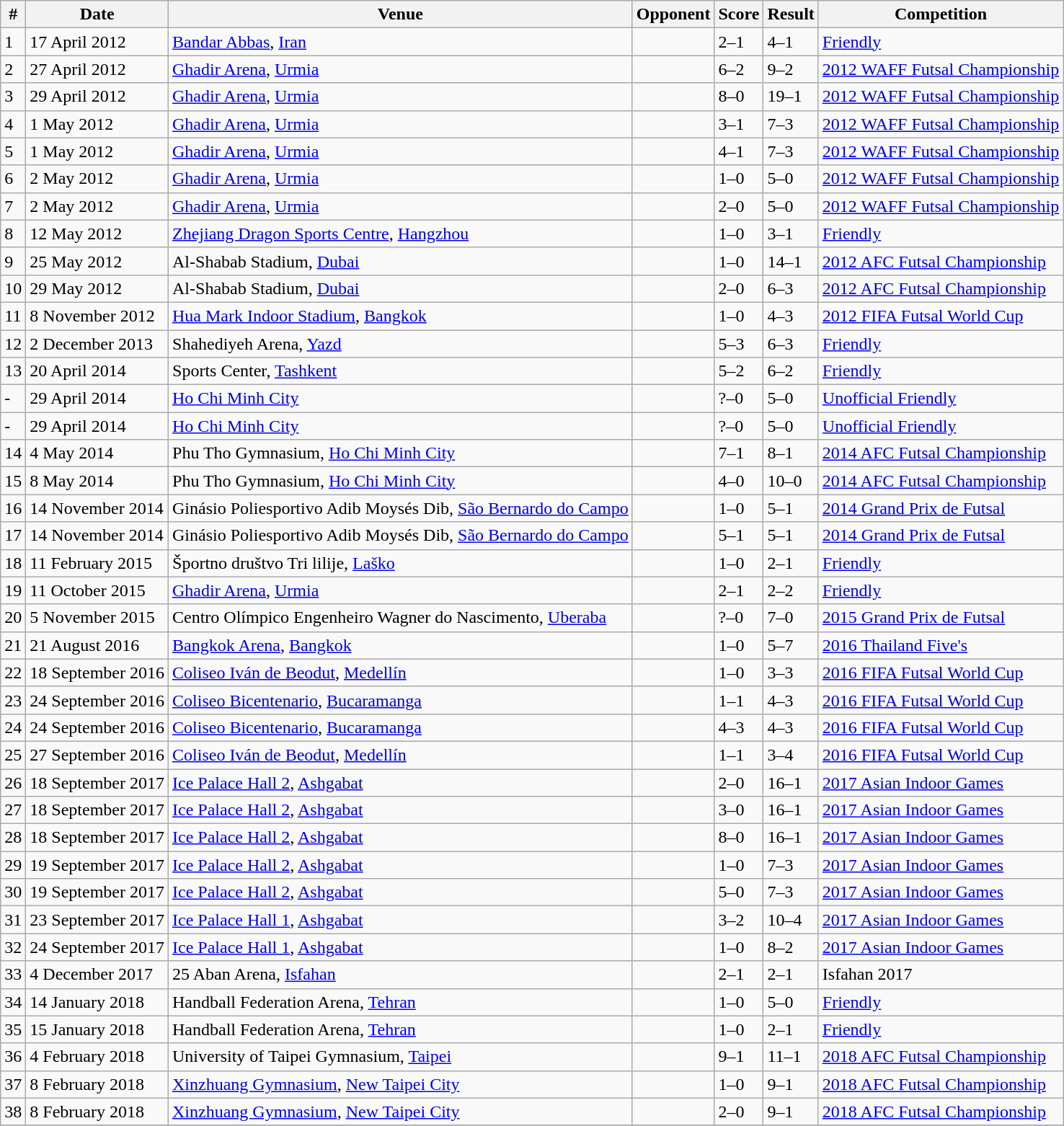<table class="wikitable">
<tr>
<th>#</th>
<th>Date</th>
<th>Venue</th>
<th>Opponent</th>
<th>Score</th>
<th>Result</th>
<th>Competition</th>
</tr>
<tr>
<td>1</td>
<td>17 April 2012</td>
<td> <a href='#'>Bandar Abbas</a>, <a href='#'>Iran</a></td>
<td></td>
<td>2–1</td>
<td>4–1</td>
<td><a href='#'>Friendly</a></td>
</tr>
<tr>
<td>2</td>
<td>27 April 2012</td>
<td> <a href='#'>Ghadir Arena</a>, <a href='#'>Urmia</a></td>
<td></td>
<td>6–2</td>
<td>9–2</td>
<td><a href='#'>2012 WAFF Futsal Championship</a></td>
</tr>
<tr>
<td>3</td>
<td>29 April 2012</td>
<td> <a href='#'>Ghadir Arena</a>, <a href='#'>Urmia</a></td>
<td></td>
<td>8–0</td>
<td>19–1</td>
<td><a href='#'>2012 WAFF Futsal Championship</a></td>
</tr>
<tr>
<td>4</td>
<td>1 May 2012</td>
<td> <a href='#'>Ghadir Arena</a>, <a href='#'>Urmia</a></td>
<td></td>
<td>3–1</td>
<td>7–3</td>
<td><a href='#'>2012 WAFF Futsal Championship</a></td>
</tr>
<tr>
<td>5</td>
<td>1 May 2012</td>
<td> <a href='#'>Ghadir Arena</a>, <a href='#'>Urmia</a></td>
<td></td>
<td>4–1</td>
<td>7–3</td>
<td><a href='#'>2012 WAFF Futsal Championship</a></td>
</tr>
<tr>
<td>6</td>
<td>2 May 2012</td>
<td> <a href='#'>Ghadir Arena</a>, <a href='#'>Urmia</a></td>
<td></td>
<td>1–0</td>
<td>5–0</td>
<td><a href='#'>2012 WAFF Futsal Championship</a></td>
</tr>
<tr>
<td>7</td>
<td>2 May 2012</td>
<td> <a href='#'>Ghadir Arena</a>, <a href='#'>Urmia</a></td>
<td></td>
<td>2–0</td>
<td>5–0</td>
<td><a href='#'>2012 WAFF Futsal Championship</a></td>
</tr>
<tr>
<td>8</td>
<td>12 May 2012</td>
<td> <a href='#'>Zhejiang Dragon Sports Centre</a>, <a href='#'>Hangzhou</a></td>
<td></td>
<td>1–0</td>
<td>3–1</td>
<td><a href='#'>Friendly</a></td>
</tr>
<tr>
<td>9</td>
<td>25 May 2012</td>
<td> Al-Shabab Stadium, <a href='#'>Dubai</a></td>
<td></td>
<td>1–0</td>
<td>14–1</td>
<td><a href='#'>2012 AFC Futsal Championship</a></td>
</tr>
<tr>
<td>10</td>
<td>29 May 2012</td>
<td> Al-Shabab Stadium, <a href='#'>Dubai</a></td>
<td></td>
<td>2–0</td>
<td>6–3</td>
<td><a href='#'>2012 AFC Futsal Championship</a></td>
</tr>
<tr>
<td>11</td>
<td>8 November 2012</td>
<td> <a href='#'>Hua Mark Indoor Stadium</a>, <a href='#'>Bangkok</a></td>
<td></td>
<td>1–0</td>
<td>4–3</td>
<td><a href='#'>2012 FIFA Futsal World Cup</a></td>
</tr>
<tr>
<td>12</td>
<td>2 December 2013</td>
<td> Shahediyeh Arena, <a href='#'>Yazd</a></td>
<td></td>
<td>5–3</td>
<td>6–3</td>
<td><a href='#'>Friendly</a></td>
</tr>
<tr>
<td>13</td>
<td>20 April 2014</td>
<td> Sports Center, <a href='#'>Tashkent</a></td>
<td></td>
<td>5–2</td>
<td>6–2</td>
<td><a href='#'>Friendly</a></td>
</tr>
<tr>
<td>-</td>
<td>29 April 2014</td>
<td> <a href='#'>Ho Chi Minh City</a></td>
<td></td>
<td>?–0</td>
<td>5–0</td>
<td><a href='#'>Unofficial Friendly</a></td>
</tr>
<tr>
<td>-</td>
<td>29 April 2014</td>
<td> <a href='#'>Ho Chi Minh City</a></td>
<td></td>
<td>?–0</td>
<td>5–0</td>
<td><a href='#'>Unofficial Friendly</a></td>
</tr>
<tr>
<td>14</td>
<td>4 May 2014</td>
<td> Phu Tho Gymnasium, <a href='#'>Ho Chi Minh City</a></td>
<td></td>
<td>7–1</td>
<td>8–1</td>
<td><a href='#'>2014 AFC Futsal Championship</a></td>
</tr>
<tr>
<td>15</td>
<td>8 May 2014</td>
<td> Phu Tho Gymnasium, <a href='#'>Ho Chi Minh City</a></td>
<td></td>
<td>4–0</td>
<td>10–0</td>
<td><a href='#'>2014 AFC Futsal Championship</a></td>
</tr>
<tr>
<td>16</td>
<td>14 November 2014</td>
<td> Ginásio Poliesportivo Adib Moysés Dib, <a href='#'>São Bernardo do Campo</a></td>
<td></td>
<td>1–0</td>
<td>5–1</td>
<td><a href='#'>2014 Grand Prix de Futsal</a></td>
</tr>
<tr>
<td>17</td>
<td>14 November 2014</td>
<td> Ginásio Poliesportivo Adib Moysés Dib, <a href='#'>São Bernardo do Campo</a></td>
<td></td>
<td>5–1</td>
<td>5–1</td>
<td><a href='#'>2014 Grand Prix de Futsal</a></td>
</tr>
<tr>
<td>18</td>
<td>11 February 2015</td>
<td> Športno društvo Tri lilije, <a href='#'>Laško</a></td>
<td></td>
<td>1–0</td>
<td>2–1</td>
<td><a href='#'>Friendly</a></td>
</tr>
<tr>
<td>19</td>
<td>11 October 2015</td>
<td> <a href='#'>Ghadir Arena</a>, <a href='#'>Urmia</a></td>
<td></td>
<td>2–1</td>
<td>2–2</td>
<td><a href='#'>Friendly</a></td>
</tr>
<tr>
<td>20</td>
<td>5 November 2015</td>
<td> Centro Olímpico Engenheiro Wagner do Nascimento, <a href='#'>Uberaba</a></td>
<td></td>
<td>?–0</td>
<td>7–0</td>
<td><a href='#'>2015 Grand Prix de Futsal</a></td>
</tr>
<tr>
<td>21</td>
<td>21 August 2016</td>
<td> <a href='#'>Bangkok Arena</a>, <a href='#'>Bangkok</a></td>
<td></td>
<td>1–0</td>
<td>5–7</td>
<td><a href='#'>2016 Thailand Five's</a></td>
</tr>
<tr>
<td>22</td>
<td>18 September 2016</td>
<td> <a href='#'>Coliseo Iván de Beodut</a>, <a href='#'>Medellín</a></td>
<td></td>
<td>1–0</td>
<td>3–3</td>
<td><a href='#'>2016 FIFA Futsal World Cup</a></td>
</tr>
<tr>
<td>23</td>
<td>24 September 2016</td>
<td> <a href='#'>Coliseo Bicentenario</a>, <a href='#'>Bucaramanga</a></td>
<td></td>
<td>1–1</td>
<td>4–3</td>
<td><a href='#'>2016 FIFA Futsal World Cup</a></td>
</tr>
<tr>
<td>24</td>
<td>24 September 2016</td>
<td> <a href='#'>Coliseo Bicentenario</a>, <a href='#'>Bucaramanga</a></td>
<td></td>
<td>4–3</td>
<td>4–3</td>
<td><a href='#'>2016 FIFA Futsal World Cup</a></td>
</tr>
<tr>
<td>25</td>
<td>27 September 2016</td>
<td> <a href='#'>Coliseo Iván de Beodut</a>, <a href='#'>Medellín</a></td>
<td></td>
<td>1–1</td>
<td>3–4</td>
<td><a href='#'>2016 FIFA Futsal World Cup</a></td>
</tr>
<tr>
<td>26</td>
<td>18 September 2017</td>
<td> <a href='#'>Ice Palace Hall 2</a>, <a href='#'>Ashgabat</a></td>
<td></td>
<td>2–0</td>
<td>16–1</td>
<td><a href='#'>2017 Asian Indoor Games</a></td>
</tr>
<tr>
<td>27</td>
<td>18 September 2017</td>
<td> <a href='#'>Ice Palace Hall 2</a>, <a href='#'>Ashgabat</a></td>
<td></td>
<td>3–0</td>
<td>16–1</td>
<td><a href='#'>2017 Asian Indoor Games</a></td>
</tr>
<tr>
<td>28</td>
<td>18 September 2017</td>
<td> <a href='#'>Ice Palace Hall 2</a>, <a href='#'>Ashgabat</a></td>
<td></td>
<td>8–0</td>
<td>16–1</td>
<td><a href='#'>2017 Asian Indoor Games</a></td>
</tr>
<tr>
<td>29</td>
<td>19 September 2017</td>
<td> <a href='#'>Ice Palace Hall 2</a>, <a href='#'>Ashgabat</a></td>
<td></td>
<td>1–0</td>
<td>7–3</td>
<td><a href='#'>2017 Asian Indoor Games</a></td>
</tr>
<tr>
<td>30</td>
<td>19 September 2017</td>
<td> <a href='#'>Ice Palace Hall 2</a>, <a href='#'>Ashgabat</a></td>
<td></td>
<td>5–0</td>
<td>7–3</td>
<td><a href='#'>2017 Asian Indoor Games</a></td>
</tr>
<tr>
<td>31</td>
<td>23 September 2017</td>
<td> <a href='#'>Ice Palace Hall 1</a>, <a href='#'>Ashgabat</a></td>
<td></td>
<td>3–2</td>
<td>10–4</td>
<td><a href='#'>2017 Asian Indoor Games</a></td>
</tr>
<tr>
<td>32</td>
<td>24 September 2017</td>
<td> <a href='#'>Ice Palace Hall 1</a>, <a href='#'>Ashgabat</a></td>
<td></td>
<td>1–0</td>
<td>8–2</td>
<td><a href='#'>2017 Asian Indoor Games</a></td>
</tr>
<tr>
<td>33</td>
<td>4 December 2017</td>
<td> 25 Aban Arena, <a href='#'>Isfahan</a></td>
<td></td>
<td>2–1</td>
<td>2–1</td>
<td>Isfahan 2017</td>
</tr>
<tr>
<td>34</td>
<td>14 January 2018</td>
<td> Handball Federation Arena, <a href='#'>Tehran</a></td>
<td></td>
<td>1–0</td>
<td>5–0</td>
<td><a href='#'>Friendly</a></td>
</tr>
<tr>
<td>35</td>
<td>15 January 2018</td>
<td> Handball Federation Arena, <a href='#'>Tehran</a></td>
<td></td>
<td>1–0</td>
<td>2–1</td>
<td><a href='#'>Friendly</a></td>
</tr>
<tr>
<td>36</td>
<td>4 February 2018</td>
<td> University of Taipei Gymnasium, <a href='#'>Taipei</a></td>
<td></td>
<td>9–1</td>
<td>11–1</td>
<td><a href='#'>2018 AFC Futsal Championship</a></td>
</tr>
<tr>
<td>37</td>
<td>8 February 2018</td>
<td> <a href='#'>Xinzhuang Gymnasium</a>, <a href='#'>New Taipei City</a></td>
<td></td>
<td>1–0</td>
<td>9–1</td>
<td><a href='#'>2018 AFC Futsal Championship</a></td>
</tr>
<tr>
<td>38</td>
<td>8 February 2018</td>
<td> <a href='#'>Xinzhuang Gymnasium</a>, <a href='#'>New Taipei City</a></td>
<td></td>
<td>2–0</td>
<td>9–1</td>
<td><a href='#'>2018 AFC Futsal Championship</a></td>
</tr>
<tr>
</tr>
</table>
